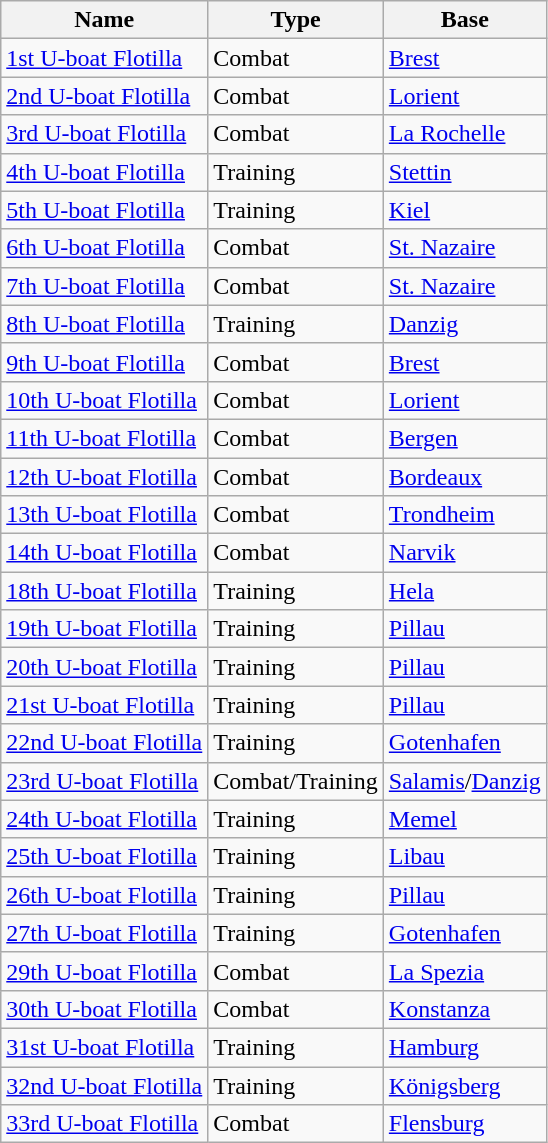<table class="wikitable">
<tr>
<th>Name</th>
<th>Type</th>
<th>Base</th>
</tr>
<tr>
<td><a href='#'>1st U-boat Flotilla</a></td>
<td>Combat</td>
<td><a href='#'>Brest</a></td>
</tr>
<tr>
<td><a href='#'>2nd U-boat Flotilla</a></td>
<td>Combat</td>
<td><a href='#'>Lorient</a></td>
</tr>
<tr>
<td><a href='#'>3rd U-boat Flotilla</a></td>
<td>Combat</td>
<td><a href='#'>La Rochelle</a></td>
</tr>
<tr>
<td><a href='#'>4th U-boat Flotilla</a></td>
<td>Training</td>
<td><a href='#'>Stettin</a></td>
</tr>
<tr>
<td><a href='#'>5th U-boat Flotilla</a></td>
<td>Training</td>
<td><a href='#'>Kiel</a></td>
</tr>
<tr>
<td><a href='#'>6th U-boat Flotilla</a></td>
<td>Combat</td>
<td><a href='#'>St. Nazaire</a></td>
</tr>
<tr>
<td><a href='#'>7th U-boat Flotilla</a></td>
<td>Combat</td>
<td><a href='#'>St. Nazaire</a></td>
</tr>
<tr>
<td><a href='#'>8th U-boat Flotilla</a></td>
<td>Training</td>
<td><a href='#'>Danzig</a></td>
</tr>
<tr>
<td><a href='#'>9th U-boat Flotilla</a></td>
<td>Combat</td>
<td><a href='#'>Brest</a></td>
</tr>
<tr>
<td><a href='#'>10th U-boat Flotilla</a></td>
<td>Combat</td>
<td><a href='#'>Lorient</a></td>
</tr>
<tr>
<td><a href='#'>11th U-boat Flotilla</a></td>
<td>Combat</td>
<td><a href='#'>Bergen</a></td>
</tr>
<tr>
<td><a href='#'>12th U-boat Flotilla</a></td>
<td>Combat</td>
<td><a href='#'>Bordeaux</a></td>
</tr>
<tr>
<td><a href='#'>13th U-boat Flotilla</a></td>
<td>Combat</td>
<td><a href='#'>Trondheim</a></td>
</tr>
<tr>
<td><a href='#'>14th U-boat Flotilla</a></td>
<td>Combat</td>
<td><a href='#'>Narvik</a></td>
</tr>
<tr>
<td><a href='#'>18th U-boat Flotilla</a></td>
<td>Training</td>
<td><a href='#'>Hela</a></td>
</tr>
<tr>
<td><a href='#'>19th U-boat Flotilla</a></td>
<td>Training</td>
<td><a href='#'>Pillau</a></td>
</tr>
<tr>
<td><a href='#'>20th U-boat Flotilla</a></td>
<td>Training</td>
<td><a href='#'>Pillau</a></td>
</tr>
<tr>
<td><a href='#'>21st U-boat Flotilla</a></td>
<td>Training</td>
<td><a href='#'>Pillau</a></td>
</tr>
<tr>
<td><a href='#'>22nd U-boat Flotilla</a></td>
<td>Training</td>
<td><a href='#'>Gotenhafen</a></td>
</tr>
<tr>
<td><a href='#'>23rd U-boat Flotilla</a></td>
<td>Combat/Training</td>
<td><a href='#'>Salamis</a>/<a href='#'>Danzig</a></td>
</tr>
<tr>
<td><a href='#'>24th U-boat Flotilla</a></td>
<td>Training</td>
<td><a href='#'>Memel</a></td>
</tr>
<tr>
<td><a href='#'>25th U-boat Flotilla</a></td>
<td>Training</td>
<td><a href='#'>Libau</a></td>
</tr>
<tr>
<td><a href='#'>26th U-boat Flotilla</a></td>
<td>Training</td>
<td><a href='#'>Pillau</a></td>
</tr>
<tr>
<td><a href='#'>27th U-boat Flotilla</a></td>
<td>Training</td>
<td><a href='#'>Gotenhafen</a></td>
</tr>
<tr>
<td><a href='#'>29th U-boat Flotilla</a></td>
<td>Combat</td>
<td><a href='#'>La Spezia</a></td>
</tr>
<tr>
<td><a href='#'>30th U-boat Flotilla</a></td>
<td>Combat</td>
<td><a href='#'>Konstanza</a></td>
</tr>
<tr>
<td><a href='#'>31st U-boat Flotilla</a></td>
<td>Training</td>
<td><a href='#'>Hamburg</a></td>
</tr>
<tr>
<td><a href='#'>32nd U-boat Flotilla</a></td>
<td>Training</td>
<td><a href='#'>Königsberg</a></td>
</tr>
<tr>
<td><a href='#'>33rd U-boat Flotilla</a></td>
<td>Combat</td>
<td><a href='#'>Flensburg</a></td>
</tr>
</table>
